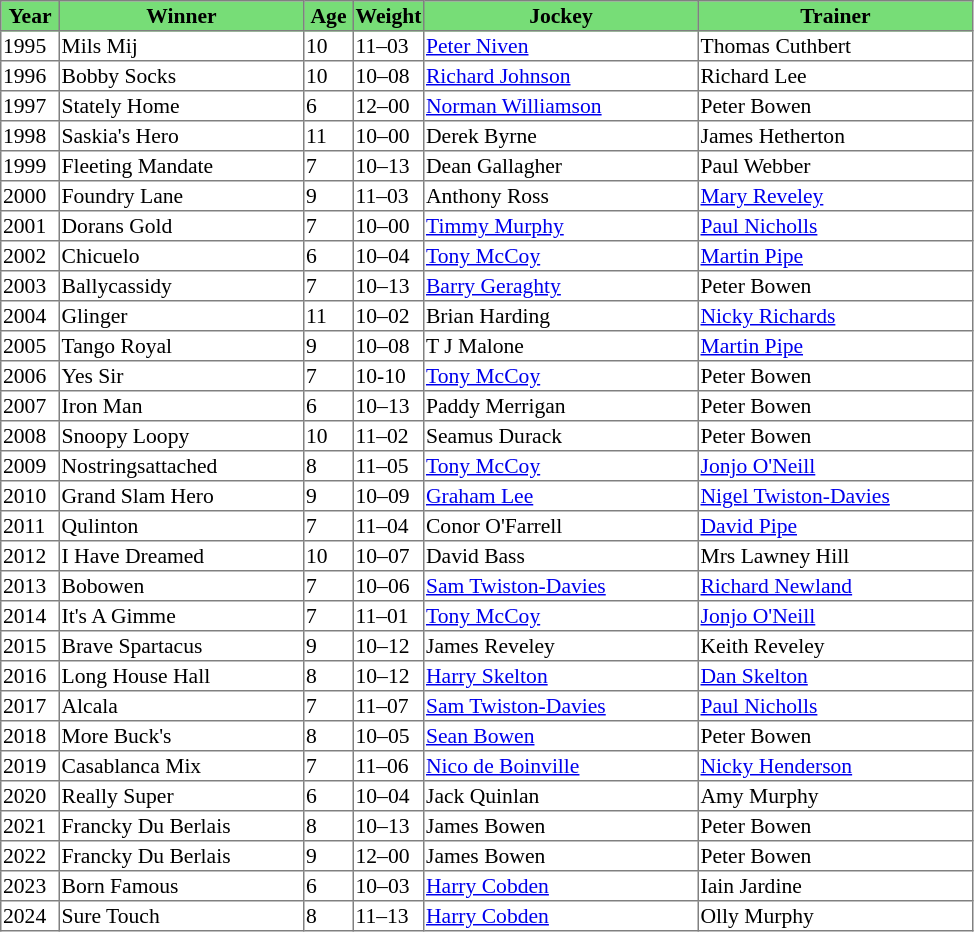<table class = "sortable" | border="1" style="border-collapse: collapse; font-size:90%">
<tr bgcolor="#77dd77" align="center">
<th style="width:36px"><strong>Year</strong></th>
<th style="width:160px"><strong>Winner</strong></th>
<th style="width:30px"><strong>Age</strong></th>
<th style="width:40px"><strong>Weight</strong></th>
<th style="width:180px"><strong>Jockey</strong></th>
<th style="width:180px"><strong>Trainer</strong></th>
</tr>
<tr>
<td>1995</td>
<td>Mils Mij</td>
<td>10</td>
<td>11–03</td>
<td><a href='#'>Peter Niven</a></td>
<td>Thomas Cuthbert</td>
</tr>
<tr>
<td>1996</td>
<td>Bobby Socks</td>
<td>10</td>
<td>10–08</td>
<td><a href='#'>Richard Johnson</a></td>
<td>Richard Lee</td>
</tr>
<tr>
<td>1997</td>
<td>Stately Home</td>
<td>6</td>
<td>12–00</td>
<td><a href='#'>Norman Williamson</a></td>
<td>Peter Bowen</td>
</tr>
<tr>
<td>1998</td>
<td>Saskia's Hero</td>
<td>11</td>
<td>10–00</td>
<td>Derek Byrne</td>
<td>James Hetherton</td>
</tr>
<tr>
<td>1999</td>
<td>Fleeting Mandate</td>
<td>7</td>
<td>10–13</td>
<td>Dean Gallagher</td>
<td>Paul Webber</td>
</tr>
<tr>
<td>2000</td>
<td>Foundry Lane</td>
<td>9</td>
<td>11–03</td>
<td>Anthony Ross</td>
<td><a href='#'>Mary Reveley</a></td>
</tr>
<tr>
<td>2001</td>
<td>Dorans Gold</td>
<td>7</td>
<td>10–00</td>
<td><a href='#'>Timmy Murphy</a></td>
<td><a href='#'>Paul Nicholls</a></td>
</tr>
<tr>
<td>2002</td>
<td>Chicuelo</td>
<td>6</td>
<td>10–04</td>
<td><a href='#'>Tony McCoy</a></td>
<td><a href='#'>Martin Pipe</a></td>
</tr>
<tr>
<td>2003</td>
<td>Ballycassidy</td>
<td>7</td>
<td>10–13</td>
<td><a href='#'>Barry Geraghty</a></td>
<td>Peter Bowen</td>
</tr>
<tr>
<td>2004</td>
<td>Glinger</td>
<td>11</td>
<td>10–02</td>
<td>Brian Harding</td>
<td><a href='#'>Nicky Richards</a></td>
</tr>
<tr>
<td>2005</td>
<td>Tango Royal</td>
<td>9</td>
<td>10–08</td>
<td>T J Malone</td>
<td><a href='#'>Martin Pipe</a></td>
</tr>
<tr>
<td>2006</td>
<td>Yes Sir</td>
<td>7</td>
<td>10-10</td>
<td><a href='#'>Tony McCoy</a></td>
<td>Peter Bowen</td>
</tr>
<tr>
<td>2007</td>
<td>Iron Man</td>
<td>6</td>
<td>10–13</td>
<td>Paddy Merrigan</td>
<td>Peter Bowen</td>
</tr>
<tr>
<td>2008</td>
<td>Snoopy Loopy</td>
<td>10</td>
<td>11–02</td>
<td>Seamus Durack</td>
<td>Peter Bowen</td>
</tr>
<tr>
<td>2009</td>
<td>Nostringsattached</td>
<td>8</td>
<td>11–05</td>
<td><a href='#'>Tony McCoy</a></td>
<td><a href='#'>Jonjo O'Neill</a></td>
</tr>
<tr>
<td>2010</td>
<td>Grand Slam Hero</td>
<td>9</td>
<td>10–09</td>
<td><a href='#'>Graham Lee</a></td>
<td><a href='#'>Nigel Twiston-Davies</a></td>
</tr>
<tr>
<td>2011</td>
<td>Qulinton</td>
<td>7</td>
<td>11–04</td>
<td>Conor O'Farrell</td>
<td><a href='#'>David Pipe</a></td>
</tr>
<tr>
<td>2012</td>
<td>I Have Dreamed</td>
<td>10</td>
<td>10–07</td>
<td>David Bass</td>
<td>Mrs Lawney Hill</td>
</tr>
<tr>
<td>2013</td>
<td>Bobowen</td>
<td>7</td>
<td>10–06</td>
<td><a href='#'>Sam Twiston-Davies</a></td>
<td><a href='#'>Richard Newland</a></td>
</tr>
<tr>
<td>2014</td>
<td>It's A Gimme</td>
<td>7</td>
<td>11–01</td>
<td><a href='#'>Tony McCoy</a></td>
<td><a href='#'>Jonjo O'Neill</a></td>
</tr>
<tr>
<td>2015</td>
<td>Brave Spartacus</td>
<td>9</td>
<td>10–12</td>
<td>James Reveley</td>
<td>Keith Reveley</td>
</tr>
<tr>
<td>2016</td>
<td>Long House Hall</td>
<td>8</td>
<td>10–12</td>
<td><a href='#'>Harry Skelton</a></td>
<td><a href='#'>Dan Skelton</a></td>
</tr>
<tr>
<td>2017</td>
<td>Alcala</td>
<td>7</td>
<td>11–07</td>
<td><a href='#'>Sam Twiston-Davies</a></td>
<td><a href='#'>Paul Nicholls</a></td>
</tr>
<tr>
<td>2018</td>
<td>More Buck's</td>
<td>8</td>
<td>10–05</td>
<td><a href='#'>Sean Bowen</a></td>
<td>Peter Bowen</td>
</tr>
<tr>
<td>2019</td>
<td>Casablanca Mix</td>
<td>7</td>
<td>11–06</td>
<td><a href='#'>Nico de Boinville</a></td>
<td><a href='#'>Nicky Henderson</a></td>
</tr>
<tr>
<td>2020</td>
<td>Really Super</td>
<td>6</td>
<td>10–04</td>
<td>Jack Quinlan</td>
<td>Amy Murphy</td>
</tr>
<tr>
<td>2021</td>
<td>Francky Du Berlais</td>
<td>8</td>
<td>10–13</td>
<td>James Bowen</td>
<td>Peter Bowen</td>
</tr>
<tr>
<td>2022</td>
<td>Francky Du Berlais</td>
<td>9</td>
<td>12–00</td>
<td>James Bowen</td>
<td>Peter Bowen</td>
</tr>
<tr>
<td>2023</td>
<td>Born Famous</td>
<td>6</td>
<td>10–03</td>
<td><a href='#'>Harry Cobden</a></td>
<td>Iain Jardine</td>
</tr>
<tr>
<td>2024</td>
<td>Sure Touch</td>
<td>8</td>
<td>11–13</td>
<td><a href='#'>Harry Cobden</a></td>
<td>Olly Murphy</td>
</tr>
</table>
